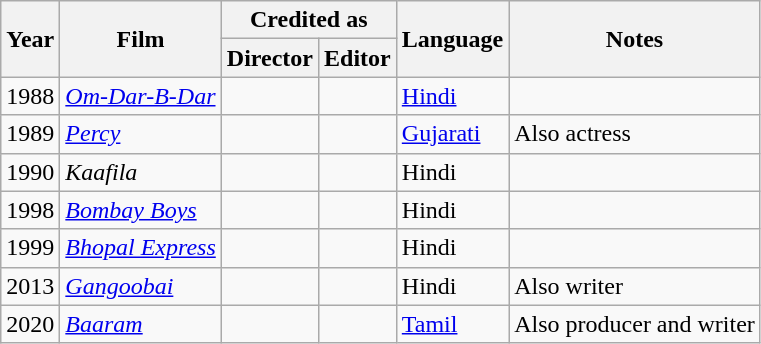<table class="wikitable sortable">
<tr>
<th rowspan=2>Year</th>
<th rowspan=2>Film</th>
<th colspan=2>Credited as</th>
<th rowspan=2>Language</th>
<th rowspan=2>Notes</th>
</tr>
<tr>
<th>Director</th>
<th>Editor</th>
</tr>
<tr>
<td>1988</td>
<td><em><a href='#'>Om-Dar-B-Dar</a></em></td>
<td></td>
<td></td>
<td><a href='#'>Hindi</a></td>
<td></td>
</tr>
<tr>
<td>1989</td>
<td><em><a href='#'>Percy</a></em></td>
<td></td>
<td></td>
<td><a href='#'>Gujarati</a></td>
<td>Also actress</td>
</tr>
<tr>
<td>1990</td>
<td><em>Kaafila</em></td>
<td></td>
<td></td>
<td>Hindi</td>
<td></td>
</tr>
<tr>
<td>1998</td>
<td><em><a href='#'>Bombay Boys</a></em></td>
<td></td>
<td></td>
<td>Hindi</td>
<td></td>
</tr>
<tr>
<td>1999</td>
<td><em><a href='#'>Bhopal Express</a></em></td>
<td></td>
<td></td>
<td>Hindi</td>
<td></td>
</tr>
<tr>
<td>2013</td>
<td><em><a href='#'>Gangoobai</a></em></td>
<td></td>
<td></td>
<td>Hindi</td>
<td>Also writer</td>
</tr>
<tr>
<td>2020</td>
<td><em><a href='#'>Baaram</a></em></td>
<td></td>
<td></td>
<td><a href='#'>Tamil</a></td>
<td>Also producer and writer</td>
</tr>
</table>
